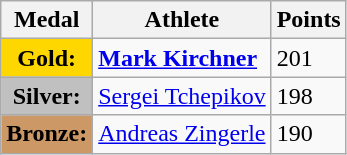<table class="wikitable">
<tr>
<th><strong>Medal</strong></th>
<th><strong>Athlete</strong></th>
<th><strong>Points</strong></th>
</tr>
<tr>
<td style="text-align:center;background-color:gold;"><strong>Gold:</strong></td>
<td> <strong><a href='#'>Mark Kirchner</a></strong></td>
<td>201</td>
</tr>
<tr>
<td style="text-align:center;background-color:silver;"><strong>Silver:</strong></td>
<td> <a href='#'>Sergei Tchepikov</a></td>
<td>198</td>
</tr>
<tr>
<td style="text-align:center;background-color:#CC9966;"><strong>Bronze:</strong></td>
<td> <a href='#'>Andreas Zingerle</a></td>
<td>190</td>
</tr>
</table>
